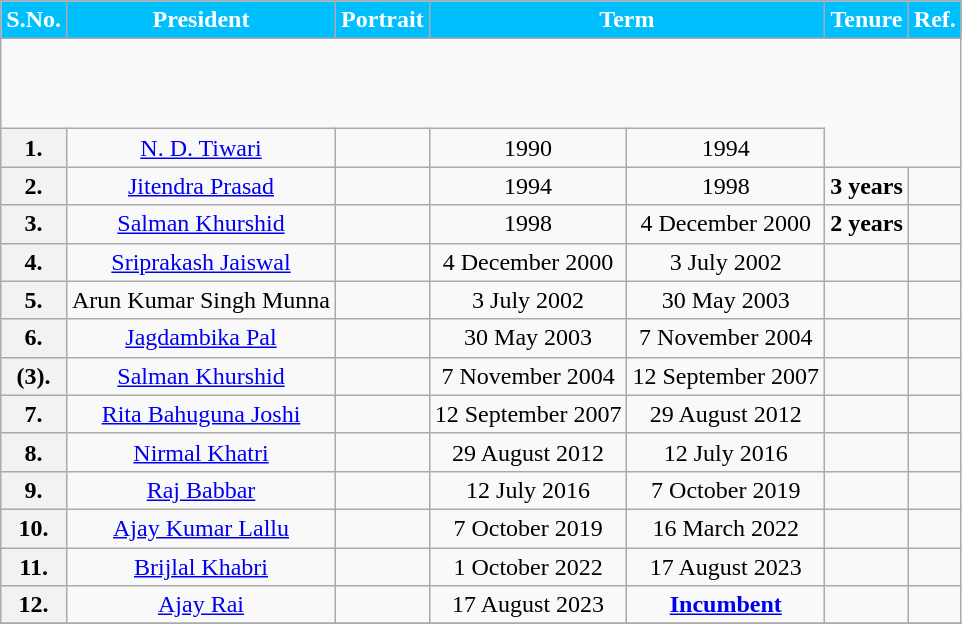<table class="wikitable sortable" style="text-align:center;">
<tr>
<th Style="background-color:#00BFFF; color:white">S.No.</th>
<th Style="background-color:#00BFFF; color:white">President</th>
<th Style="background-color:#00BFFF; color:white">Portrait</th>
<th Style="background-color:#00BFFF; color:white" colspan=2>Term</th>
<th Style="background-color:#00BFFF; color:white">Tenure</th>
<th Style="background-color:#00BFFF; color:white">Ref.</th>
</tr>
<tr style="text-align:center; height:60px;">
</tr>
<tr>
<th>1.</th>
<td><a href='#'>N. D. Tiwari</a></td>
<td></td>
<td>1990</td>
<td>1994</td>
</tr>
<tr>
<th>2.</th>
<td><a href='#'>Jitendra Prasad</a></td>
<td></td>
<td>1994</td>
<td>1998</td>
<td><strong>3 years </strong></td>
<td></td>
</tr>
<tr>
<th>3.</th>
<td><a href='#'>Salman Khurshid</a></td>
<td></td>
<td>1998</td>
<td>4 December 2000</td>
<td><strong>2 years</strong></td>
<td></td>
</tr>
<tr>
<th>4.</th>
<td><a href='#'>Sriprakash Jaiswal</a></td>
<td></td>
<td>4 December 2000</td>
<td>3 July 2002</td>
<td><strong></strong></td>
<td></td>
</tr>
<tr>
<th>5.</th>
<td>Arun Kumar Singh Munna</td>
<td></td>
<td>3 July 2002</td>
<td>30 May 2003</td>
<td><strong></strong></td>
<td></td>
</tr>
<tr>
<th>6.</th>
<td><a href='#'>Jagdambika Pal</a></td>
<td></td>
<td>30 May 2003</td>
<td>7 November 2004</td>
<td><strong></strong></td>
<td></td>
</tr>
<tr>
<th>(3).</th>
<td><a href='#'>Salman Khurshid</a></td>
<td></td>
<td>7 November 2004</td>
<td>12 September 2007</td>
<td><strong></strong></td>
<td></td>
</tr>
<tr>
<th>7.</th>
<td><a href='#'>Rita Bahuguna Joshi</a></td>
<td></td>
<td>12 September 2007</td>
<td>29 August 2012</td>
<td><strong></strong></td>
<td></td>
</tr>
<tr>
<th>8.</th>
<td><a href='#'>Nirmal Khatri</a></td>
<td></td>
<td>29 August 2012</td>
<td>12 July 2016</td>
<td><strong></strong></td>
<td></td>
</tr>
<tr>
<th>9.</th>
<td><a href='#'>Raj Babbar</a></td>
<td></td>
<td>12 July 2016</td>
<td>7 October 2019</td>
<td><strong></strong></td>
<td></td>
</tr>
<tr>
<th>10.</th>
<td><a href='#'>Ajay Kumar Lallu</a></td>
<td></td>
<td>7 October 2019</td>
<td>16 March 2022</td>
<td><strong></strong></td>
<td></td>
</tr>
<tr>
<th>11.</th>
<td><a href='#'>Brijlal Khabri</a></td>
<td></td>
<td>1 October 2022</td>
<td>17 August 2023</td>
<td><strong></strong></td>
<td></td>
</tr>
<tr>
<th>12.</th>
<td><a href='#'>Ajay Rai</a></td>
<td></td>
<td>17 August 2023</td>
<td><strong><a href='#'>Incumbent</a></strong></td>
<td><strong></strong></td>
<td></td>
</tr>
<tr>
</tr>
</table>
